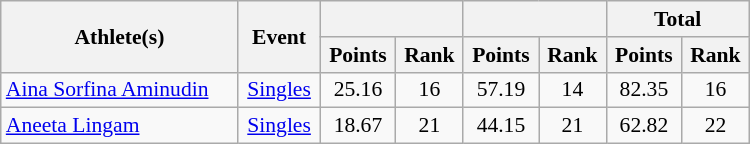<table class="wikitable" style="font-size:90%; text-align:center; width:500px">
<tr>
<th rowspan="2">Athlete(s)</th>
<th rowspan="2">Event</th>
<th colspan="2"></th>
<th colspan="2"></th>
<th colspan="2">Total</th>
</tr>
<tr>
<th>Points</th>
<th>Rank</th>
<th>Points</th>
<th>Rank</th>
<th>Points</th>
<th>Rank</th>
</tr>
<tr>
<td align=left><a href='#'>Aina Sorfina Aminudin</a></td>
<td><a href='#'>Singles</a></td>
<td>25.16</td>
<td>16</td>
<td>57.19</td>
<td>14</td>
<td>82.35</td>
<td>16</td>
</tr>
<tr>
<td align=left><a href='#'>Aneeta Lingam</a></td>
<td><a href='#'>Singles</a></td>
<td>18.67</td>
<td>21</td>
<td>44.15</td>
<td>21</td>
<td>62.82</td>
<td>22</td>
</tr>
</table>
